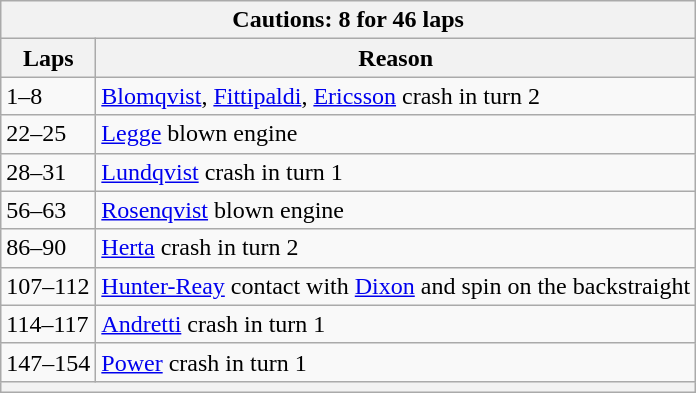<table class="wikitable">
<tr>
<th colspan=2>Cautions: 8 for 46 laps</th>
</tr>
<tr>
<th>Laps</th>
<th>Reason</th>
</tr>
<tr>
<td>1–8</td>
<td><a href='#'>Blomqvist</a>, <a href='#'>Fittipaldi</a>, <a href='#'>Ericsson</a> crash in turn 2</td>
</tr>
<tr>
<td>22–25</td>
<td><a href='#'>Legge</a> blown engine</td>
</tr>
<tr>
<td>28–31</td>
<td><a href='#'>Lundqvist</a> crash in turn 1</td>
</tr>
<tr>
<td>56–63</td>
<td><a href='#'>Rosenqvist</a> blown engine</td>
</tr>
<tr>
<td>86–90</td>
<td><a href='#'>Herta</a> crash in turn 2</td>
</tr>
<tr>
<td>107–112</td>
<td><a href='#'>Hunter-Reay</a> contact with <a href='#'>Dixon</a> and spin on the backstraight</td>
</tr>
<tr>
<td>114–117</td>
<td><a href='#'>Andretti</a> crash in turn 1</td>
</tr>
<tr>
<td>147–154</td>
<td><a href='#'>Power</a> crash in turn 1</td>
</tr>
<tr>
<th colspan=2></th>
</tr>
</table>
